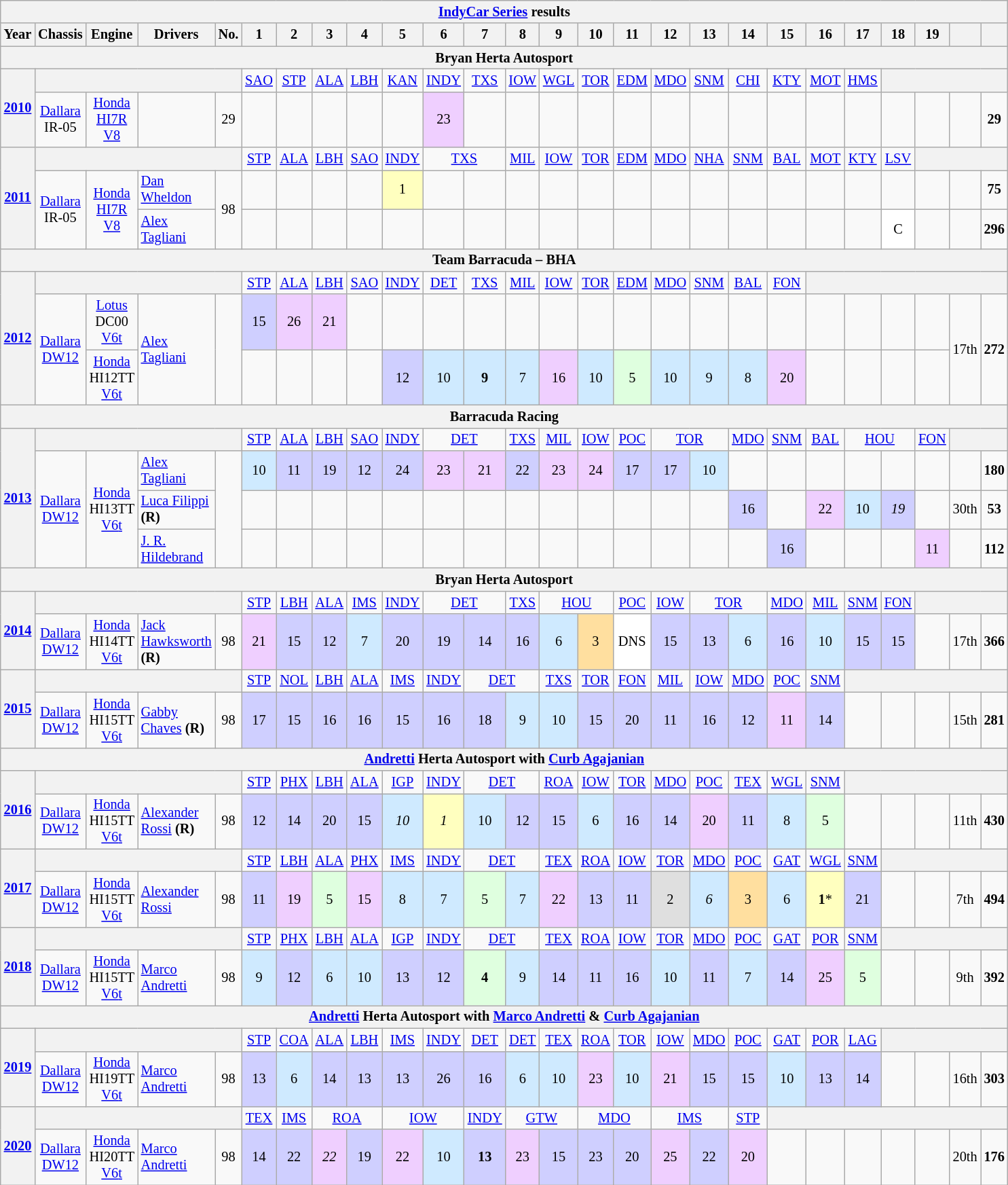<table class="wikitable mw-collapsible mw-collapsed" style="text-align:center; font-size:85%" width=700px>
<tr>
<th colspan=27><a href='#'>IndyCar Series</a> results</th>
</tr>
<tr>
<th>Year</th>
<th>Chassis</th>
<th>Engine</th>
<th>Drivers</th>
<th>No.</th>
<th>1</th>
<th>2</th>
<th>3</th>
<th>4</th>
<th>5</th>
<th>6</th>
<th>7</th>
<th>8</th>
<th>9</th>
<th>10</th>
<th>11</th>
<th>12</th>
<th>13</th>
<th>14</th>
<th>15</th>
<th>16</th>
<th>17</th>
<th>18</th>
<th>19</th>
<th></th>
<th></th>
</tr>
<tr>
<th colspan=26>Bryan Herta Autosport</th>
</tr>
<tr>
<th rowspan="2"><a href='#'>2010</a></th>
<th colspan=4></th>
<td><a href='#'>SAO</a></td>
<td><a href='#'>STP</a></td>
<td><a href='#'>ALA</a></td>
<td><a href='#'>LBH</a></td>
<td><a href='#'>KAN</a></td>
<td><a href='#'>INDY</a></td>
<td><a href='#'>TXS</a></td>
<td><a href='#'>IOW</a></td>
<td><a href='#'>WGL</a></td>
<td><a href='#'>TOR</a></td>
<td><a href='#'>EDM</a></td>
<td><a href='#'>MDO</a></td>
<td><a href='#'>SNM</a></td>
<td><a href='#'>CHI</a></td>
<td><a href='#'>KTY</a></td>
<td><a href='#'>MOT</a></td>
<td><a href='#'>HMS</a></td>
<th colspan=4></th>
</tr>
<tr>
<td><a href='#'>Dallara</a> IR-05</td>
<td><a href='#'>Honda</a> <a href='#'>HI7R</a> <a href='#'>V8</a></td>
<td align="left"></td>
<td>29</td>
<td></td>
<td></td>
<td></td>
<td></td>
<td></td>
<td style="background:#EFCFFF;">23</td>
<td></td>
<td></td>
<td></td>
<td></td>
<td></td>
<td></td>
<td></td>
<td></td>
<td></td>
<td></td>
<td></td>
<td></td>
<td></td>
<td></td>
<td><strong>29</strong></td>
</tr>
<tr>
<th rowspan="3"><a href='#'>2011</a></th>
<th colspan=4></th>
<td><a href='#'>STP</a></td>
<td><a href='#'>ALA</a></td>
<td><a href='#'>LBH</a></td>
<td><a href='#'>SAO</a></td>
<td><a href='#'>INDY</a></td>
<td colspan=2><a href='#'>TXS</a></td>
<td><a href='#'>MIL</a></td>
<td><a href='#'>IOW</a></td>
<td><a href='#'>TOR</a></td>
<td><a href='#'>EDM</a></td>
<td><a href='#'>MDO</a></td>
<td><a href='#'>NHA</a></td>
<td><a href='#'>SNM</a></td>
<td><a href='#'>BAL</a></td>
<td><a href='#'>MOT</a></td>
<td><a href='#'>KTY</a></td>
<td><a href='#'>LSV</a></td>
<th colspan=3></th>
</tr>
<tr>
<td rowspan="2"><a href='#'>Dallara</a> IR-05</td>
<td rowspan="2"><a href='#'>Honda</a> <a href='#'>HI7R</a> <a href='#'>V8</a></td>
<td align="left"> <a href='#'>Dan Wheldon</a></td>
<td rowspan="2">98</td>
<td></td>
<td></td>
<td></td>
<td></td>
<td style="background:#FFFFBF;">1</td>
<td></td>
<td></td>
<td></td>
<td></td>
<td></td>
<td></td>
<td></td>
<td></td>
<td></td>
<td></td>
<td></td>
<td></td>
<td></td>
<td></td>
<td></td>
<td><strong>75</strong></td>
</tr>
<tr>
<td align="left"> <a href='#'>Alex Tagliani</a></td>
<td></td>
<td></td>
<td></td>
<td></td>
<td></td>
<td></td>
<td></td>
<td></td>
<td></td>
<td></td>
<td></td>
<td></td>
<td></td>
<td></td>
<td></td>
<td></td>
<td></td>
<td style="background:white;">C</td>
<td></td>
<td></td>
<td><strong>296</strong></td>
</tr>
<tr>
<th colspan=26>Team Barracuda – BHA</th>
</tr>
<tr>
<th rowspan="3"><a href='#'>2012</a></th>
<th colspan=4></th>
<td><a href='#'>STP</a></td>
<td><a href='#'>ALA</a></td>
<td><a href='#'>LBH</a></td>
<td><a href='#'>SAO</a></td>
<td><a href='#'>INDY</a></td>
<td><a href='#'>DET</a></td>
<td><a href='#'>TXS</a></td>
<td><a href='#'>MIL</a></td>
<td><a href='#'>IOW</a></td>
<td><a href='#'>TOR</a></td>
<td><a href='#'>EDM</a></td>
<td><a href='#'>MDO</a></td>
<td><a href='#'>SNM</a></td>
<td><a href='#'>BAL</a></td>
<td><a href='#'>FON</a></td>
<th colspan=6></th>
</tr>
<tr>
<td rowspan="2"><a href='#'>Dallara</a> <a href='#'>DW12</a></td>
<td><a href='#'>Lotus</a> DC00 <a href='#'>V6</a><a href='#'>t</a></td>
<td rowspan="2" align="left"> <a href='#'>Alex Tagliani</a></td>
<td rowspan="2"></td>
<td style="background:#CFCFFF;">15</td>
<td style="background:#EFCFFF;">26</td>
<td style="background:#EFCFFF;">21</td>
<td></td>
<td></td>
<td></td>
<td></td>
<td></td>
<td></td>
<td></td>
<td></td>
<td></td>
<td></td>
<td></td>
<td></td>
<td></td>
<td></td>
<td></td>
<td></td>
<td rowspan=2>17th</td>
<td rowspan=2><strong>272</strong></td>
</tr>
<tr>
<td><a href='#'>Honda</a> HI12TT <a href='#'>V6</a><a href='#'>t</a></td>
<td></td>
<td></td>
<td></td>
<td></td>
<td style="background:#CFCFFF;">12</td>
<td style="background:#CFEAFF;">10</td>
<td style="background:#CFEAFF;"><strong>9</strong></td>
<td style="background:#CFEAFF;">7</td>
<td style="background:#EFCFFF;">16</td>
<td style="background:#CFEAFF;">10</td>
<td style="background:#DFFFDF;">5</td>
<td style="background:#CFEAFF;">10</td>
<td style="background:#CFEAFF;">9</td>
<td style="background:#CFEAFF;">8</td>
<td style="background:#EFCFFF;">20</td>
<td></td>
<td></td>
<td></td>
<td></td>
</tr>
<tr>
<th colspan=26>Barracuda Racing</th>
</tr>
<tr>
<th rowspan=4><a href='#'>2013</a></th>
<th colspan=4></th>
<td><a href='#'>STP</a></td>
<td><a href='#'>ALA</a></td>
<td><a href='#'>LBH</a></td>
<td><a href='#'>SAO</a></td>
<td><a href='#'>INDY</a></td>
<td colspan=2><a href='#'>DET</a></td>
<td><a href='#'>TXS</a></td>
<td><a href='#'>MIL</a></td>
<td><a href='#'>IOW</a></td>
<td><a href='#'>POC</a></td>
<td colspan=2><a href='#'>TOR</a></td>
<td><a href='#'>MDO</a></td>
<td><a href='#'>SNM</a></td>
<td><a href='#'>BAL</a></td>
<td colspan=2><a href='#'>HOU</a></td>
<td><a href='#'>FON</a></td>
<th colspan=2></th>
</tr>
<tr>
<td rowspan=3><a href='#'>Dallara</a> <a href='#'>DW12</a></td>
<td rowspan=3><a href='#'>Honda</a> HI13TT <a href='#'>V6</a><a href='#'>t</a></td>
<td align="left"> <a href='#'>Alex Tagliani</a></td>
<td rowspan="3"></td>
<td style="background:#CFEAFF;">10</td>
<td style="background:#CFCFFF;">11</td>
<td style="background:#CFCFFF;">19</td>
<td style="background:#CFCFFF;">12</td>
<td style="background:#CFCFFF;">24</td>
<td style="background:#EFCFFF;">23</td>
<td style="background:#EFCFFF;">21</td>
<td style="background:#CFCFFF;">22</td>
<td style="background:#EFCFFF;">23</td>
<td style="background:#EFCFFF;">24</td>
<td style="background:#CFCFFF;">17</td>
<td style="background:#CFCFFF;">17</td>
<td style="background:#CFEAFF;">10</td>
<td></td>
<td></td>
<td></td>
<td></td>
<td></td>
<td></td>
<td></td>
<td><strong>180</strong></td>
</tr>
<tr>
<td align="left"> <a href='#'>Luca Filippi</a> <strong>(R)</strong></td>
<td></td>
<td></td>
<td></td>
<td></td>
<td></td>
<td></td>
<td></td>
<td></td>
<td></td>
<td></td>
<td></td>
<td></td>
<td></td>
<td style="background:#CFCFFF;">16</td>
<td></td>
<td style="background:#EFCFFF;">22</td>
<td style="background:#CFEAFF;">10</td>
<td style="background:#CFCFFF;"><em>19</em></td>
<td></td>
<td>30th</td>
<td><strong>53</strong></td>
</tr>
<tr>
<td align="left"> <a href='#'>J. R. Hildebrand</a></td>
<td></td>
<td></td>
<td></td>
<td></td>
<td></td>
<td></td>
<td></td>
<td></td>
<td></td>
<td></td>
<td></td>
<td></td>
<td></td>
<td></td>
<td style="background:#CFCFFF;">16</td>
<td></td>
<td></td>
<td></td>
<td style="background:#EFCFFF;">11</td>
<td></td>
<td><strong>112</strong></td>
</tr>
<tr>
<th colspan=26>Bryan Herta Autosport</th>
</tr>
<tr>
<th rowspan=2><a href='#'>2014</a></th>
<th colspan=4></th>
<td><a href='#'>STP</a></td>
<td><a href='#'>LBH</a></td>
<td><a href='#'>ALA</a></td>
<td><a href='#'>IMS</a></td>
<td><a href='#'>INDY</a></td>
<td colspan=2><a href='#'>DET</a></td>
<td><a href='#'>TXS</a></td>
<td colspan=2><a href='#'>HOU</a></td>
<td><a href='#'>POC</a></td>
<td><a href='#'>IOW</a></td>
<td colspan=2><a href='#'>TOR</a></td>
<td><a href='#'>MDO</a></td>
<td><a href='#'>MIL</a></td>
<td><a href='#'>SNM</a></td>
<td><a href='#'>FON</a></td>
<th colspan=3></th>
</tr>
<tr>
<td><a href='#'>Dallara</a> <a href='#'>DW12</a></td>
<td><a href='#'>Honda</a> HI14TT <a href='#'>V6</a><a href='#'>t</a></td>
<td align="left"> <a href='#'>Jack Hawksworth</a> <strong>(R)</strong></td>
<td>98</td>
<td style="background:#EFCFFF;">21</td>
<td style="background:#CFCFFF;">15</td>
<td style="background:#CFCFFF;">12</td>
<td style="background:#CFEAFF;">7</td>
<td style="background:#CFCFFF;">20</td>
<td style="background:#CFCFFF;">19</td>
<td style="background:#CFCFFF;">14</td>
<td style="background:#CFCFFF;">16</td>
<td style="background:#CFEAFF;">6</td>
<td style="background:#FFDF9F;">3</td>
<td style="background:#FFFFFF;">DNS</td>
<td style="background:#CFCFFF;">15</td>
<td style="background:#CFCFFF;">13</td>
<td style="background:#CFEAFF;">6</td>
<td style="background:#CFCFFF;">16</td>
<td style="background:#CFEAFF;">10</td>
<td style="background:#CFCFFF;">15</td>
<td style="background:#CFCFFF;">15</td>
<td></td>
<td>17th</td>
<td><strong>366</strong></td>
</tr>
<tr>
<th rowspan="2"><a href='#'>2015</a></th>
<th colspan=4></th>
<td><a href='#'>STP</a></td>
<td><a href='#'>NOL</a></td>
<td><a href='#'>LBH</a></td>
<td><a href='#'>ALA</a></td>
<td><a href='#'>IMS</a></td>
<td><a href='#'>INDY</a></td>
<td colspan=2><a href='#'>DET</a></td>
<td><a href='#'>TXS</a></td>
<td><a href='#'>TOR</a></td>
<td><a href='#'>FON</a></td>
<td><a href='#'>MIL</a></td>
<td><a href='#'>IOW</a></td>
<td><a href='#'>MDO</a></td>
<td><a href='#'>POC</a></td>
<td><a href='#'>SNM</a></td>
<th colspan=5></th>
</tr>
<tr>
<td><a href='#'>Dallara</a> <a href='#'>DW12</a></td>
<td><a href='#'>Honda</a> HI15TT <a href='#'>V6</a><a href='#'>t</a></td>
<td align="left"> <a href='#'>Gabby Chaves</a> <strong>(R)</strong></td>
<td>98</td>
<td style="background:#CFCFFF;">17</td>
<td style="background:#CFCFFF;">15</td>
<td style="background:#CFCFFF;">16</td>
<td style="background:#CFCFFF;">16</td>
<td style="background:#CFCFFF;">15</td>
<td style="background:#CFCFFF;">16</td>
<td style="background:#CFCFFF;">18</td>
<td style="background:#CFEAFF;">9</td>
<td style="background:#CFEAFF;">10</td>
<td style="background:#CFCFFF;">15</td>
<td style="background:#CFCFFF;">20</td>
<td style="background:#CFCFFF;">11</td>
<td style="background:#CFCFFF;">16</td>
<td style="background:#CFCFFF;">12</td>
<td style="background:#EFCFFF;">11</td>
<td style="background:#CFCFFF;">14</td>
<td></td>
<td></td>
<td></td>
<td>15th</td>
<td><strong>281</strong></td>
</tr>
<tr>
<th colspan=26><a href='#'>Andretti</a> Herta Autosport with <a href='#'>Curb Agajanian</a></th>
</tr>
<tr>
<th rowspan="2"><a href='#'>2016</a></th>
<th colspan=4></th>
<td><a href='#'>STP</a></td>
<td><a href='#'>PHX</a></td>
<td><a href='#'>LBH</a></td>
<td><a href='#'>ALA</a></td>
<td><a href='#'>IGP</a></td>
<td><a href='#'>INDY</a></td>
<td colspan=2><a href='#'>DET</a></td>
<td><a href='#'>ROA</a></td>
<td><a href='#'>IOW</a></td>
<td><a href='#'>TOR</a></td>
<td><a href='#'>MDO</a></td>
<td><a href='#'>POC</a></td>
<td><a href='#'>TEX</a></td>
<td><a href='#'>WGL</a></td>
<td><a href='#'>SNM</a></td>
<th colspan=5></th>
</tr>
<tr>
<td><a href='#'>Dallara</a> <a href='#'>DW12</a></td>
<td><a href='#'>Honda</a> HI15TT <a href='#'>V6</a><a href='#'>t</a></td>
<td align="left"> <a href='#'>Alexander Rossi</a> <strong>(R)</strong></td>
<td>98</td>
<td style="background:#CFCFFF;">12</td>
<td style="background:#CFCFFF;">14</td>
<td style="background:#CFCFFF;">20</td>
<td style="background:#CFCFFF;">15</td>
<td style="background:#CFEAFF;"><em>10</em></td>
<td style="background:#FFFFBF;"><em>1</em></td>
<td style="background:#CFEAFF;">10</td>
<td style="background:#CFCFFF;">12</td>
<td style="background:#CFCFFF;">15</td>
<td style="background:#CFEAFF;">6</td>
<td style="background:#CFCFFF;">16</td>
<td style="background:#CFCFFF;">14</td>
<td style="background:#EFCFFF;">20</td>
<td style="background:#CFCFFF;">11</td>
<td style="background:#CFEAFF;">8</td>
<td style="background:#DFFFDF;">5</td>
<td></td>
<td></td>
<td></td>
<td>11th</td>
<td><strong>430</strong></td>
</tr>
<tr>
<th rowspan="2"><a href='#'>2017</a></th>
<th colspan=4></th>
<td><a href='#'>STP</a></td>
<td><a href='#'>LBH</a></td>
<td><a href='#'>ALA</a></td>
<td><a href='#'>PHX</a></td>
<td><a href='#'>IMS</a></td>
<td><a href='#'>INDY</a></td>
<td colspan=2><a href='#'>DET</a></td>
<td><a href='#'>TEX</a></td>
<td><a href='#'>ROA</a></td>
<td><a href='#'>IOW</a></td>
<td><a href='#'>TOR</a></td>
<td><a href='#'>MDO</a></td>
<td><a href='#'>POC</a></td>
<td><a href='#'>GAT</a></td>
<td><a href='#'>WGL</a></td>
<td><a href='#'>SNM</a></td>
<th colspan=4></th>
</tr>
<tr>
<td><a href='#'>Dallara</a> <a href='#'>DW12</a></td>
<td><a href='#'>Honda</a> HI15TT <a href='#'>V6</a><a href='#'>t</a></td>
<td align="left"> <a href='#'>Alexander Rossi</a></td>
<td>98</td>
<td style="background:#CFCFFF">11</td>
<td style="background:#EFCFFF">19</td>
<td style="background:#DFFFDF">5</td>
<td style="background:#EFCFFF">15</td>
<td style="background:#CFEAFF">8</td>
<td style="background:#CFEAFF">7</td>
<td style="background:#DFFFDF">5</td>
<td style="background:#CFEAFF">7</td>
<td style="background:#EFCFFF">22</td>
<td style="background:#CFCFFF">13</td>
<td style="background:#CFCFFF">11</td>
<td style="background:#DFDFDF">2</td>
<td style="background:#CFEAFF"><em>6</em></td>
<td style="background:#FFDF9F">3</td>
<td style="background:#CFEAFF">6</td>
<td style="background:#FFFFBF"><strong>1</strong>*</td>
<td style="background:#CFCFFF">21</td>
<td></td>
<td></td>
<td>7th</td>
<td><strong>494</strong></td>
</tr>
<tr>
<th rowspan="2"><a href='#'>2018</a></th>
<th colspan=4></th>
<td><a href='#'>STP</a></td>
<td><a href='#'>PHX</a></td>
<td><a href='#'>LBH</a></td>
<td><a href='#'>ALA</a></td>
<td><a href='#'>IGP</a></td>
<td><a href='#'>INDY</a></td>
<td colspan=2><a href='#'>DET</a></td>
<td><a href='#'>TEX</a></td>
<td><a href='#'>ROA</a></td>
<td><a href='#'>IOW</a></td>
<td><a href='#'>TOR</a></td>
<td><a href='#'>MDO</a></td>
<td><a href='#'>POC</a></td>
<td><a href='#'>GAT</a></td>
<td><a href='#'>POR</a></td>
<td><a href='#'>SNM</a></td>
<th colspan=4></th>
</tr>
<tr>
<td><a href='#'>Dallara</a> <a href='#'>DW12</a></td>
<td><a href='#'>Honda</a> HI15TT <a href='#'>V6</a><a href='#'>t</a></td>
<td align="left"> <a href='#'>Marco Andretti</a></td>
<td>98</td>
<td style="background:#CFEAFF;">9</td>
<td style="background:#CFCFFF;">12</td>
<td style="background:#CFEAFF;">6</td>
<td style="background:#CFEAFF;">10</td>
<td style="background:#CFCFFF;">13</td>
<td style="background:#CFCFFF;">12</td>
<td style="background:#DFFFDF;"><strong>4</strong></td>
<td style="background:#CFEAFF;">9</td>
<td style="background:#CFCFFF;">14</td>
<td style="background:#CFCFFF;">11</td>
<td style="background:#CFCFFF;">16</td>
<td style="background:#CFEAFF;">10</td>
<td style="background:#CFCFFF;">11</td>
<td style="background:#CFEAFF;">7</td>
<td style="background:#CFCFFF;">14</td>
<td style="background:#EFCFFF;">25</td>
<td style="background:#DFFFDF;">5</td>
<td></td>
<td></td>
<td>9th</td>
<td><strong>392</strong></td>
</tr>
<tr>
<th colspan=26><a href='#'>Andretti</a> Herta Autosport with <a href='#'>Marco Andretti</a> & <a href='#'>Curb Agajanian</a></th>
</tr>
<tr>
<th rowspan="2"><a href='#'>2019</a></th>
<th colspan=4></th>
<td><a href='#'>STP</a></td>
<td><a href='#'>COA</a></td>
<td><a href='#'>ALA</a></td>
<td><a href='#'>LBH</a></td>
<td><a href='#'>IMS</a></td>
<td><a href='#'>INDY</a></td>
<td><a href='#'>DET</a></td>
<td><a href='#'>DET</a></td>
<td><a href='#'>TEX</a></td>
<td><a href='#'>ROA</a></td>
<td><a href='#'>TOR</a></td>
<td><a href='#'>IOW</a></td>
<td><a href='#'>MDO</a></td>
<td><a href='#'>POC</a></td>
<td><a href='#'>GAT</a></td>
<td><a href='#'>POR</a></td>
<td><a href='#'>LAG</a></td>
<th colspan=4></th>
</tr>
<tr>
<td><a href='#'>Dallara</a> <a href='#'>DW12</a></td>
<td><a href='#'>Honda</a> HI19TT <a href='#'>V6</a><a href='#'>t</a></td>
<td align="left"> <a href='#'>Marco Andretti</a></td>
<td>98</td>
<td style="background:#CFCFFF;">13</td>
<td style="background:#CFEAFF;">6</td>
<td style="background:#CFCFFF;">14</td>
<td style="background:#CFCFFF;">13</td>
<td style="background:#CFCFFF;">13</td>
<td style="background:#CFCFFF;">26</td>
<td style="background:#CFCFFF;">16</td>
<td style="background:#CFEAFF;">6</td>
<td style="background:#CFEAFF;">10</td>
<td style="background:#EFCFFF;">23</td>
<td style="background:#CFEAFF;">10</td>
<td style="background:#EFCFFF;">21</td>
<td style="background:#CFCFFF;">15</td>
<td style="background:#CFCFFF;">15</td>
<td style="background:#CFEAFF;">10</td>
<td style="background:#CFCFFF;">13</td>
<td style="background:#CFCFFF;">14</td>
<td></td>
<td></td>
<td>16th</td>
<td><strong>303</strong></td>
</tr>
<tr>
<th rowspan=2><a href='#'>2020</a></th>
<th colspan=4></th>
<td><a href='#'>TEX</a></td>
<td><a href='#'>IMS</a></td>
<td colspan=2><a href='#'>ROA</a></td>
<td colspan=2><a href='#'>IOW</a></td>
<td><a href='#'>INDY</a></td>
<td colspan=2><a href='#'>GTW</a></td>
<td colspan=2><a href='#'>MDO</a></td>
<td colspan=2><a href='#'>IMS</a></td>
<td><a href='#'>STP</a></td>
<th colspan=9></th>
</tr>
<tr>
<td rowspan="1"><a href='#'>Dallara</a> <a href='#'>DW12</a></td>
<td rowspan="1"><a href='#'>Honda</a> HI20TT <a href='#'>V6</a><a href='#'>t</a></td>
<td align="left"> <a href='#'>Marco Andretti</a></td>
<td>98</td>
<td style="background:#CFCFFF;">14</td>
<td style="background:#CFCFFF;">22</td>
<td style="background:#EFCFFF;"><em>22</em></td>
<td style="background:#CFCFFF;">19</td>
<td style="background:#EFCFFF;">22</td>
<td style="background:#CFEAFF;">10</td>
<td style="background:#CFCFFF;"><strong>13</strong></td>
<td style="background:#EFCFFF;">23</td>
<td style="background:#CFCFFF;">15</td>
<td style="background:#CFCFFF;">23</td>
<td style="background:#CFCFFF;">20</td>
<td style="background:#EFCFFF;">25</td>
<td style="background:#CFCFFF;">22</td>
<td style="background:#EFCFFF;">20</td>
<td></td>
<td></td>
<td></td>
<td></td>
<td></td>
<td>20th</td>
<td><strong>176</strong></td>
</tr>
</table>
